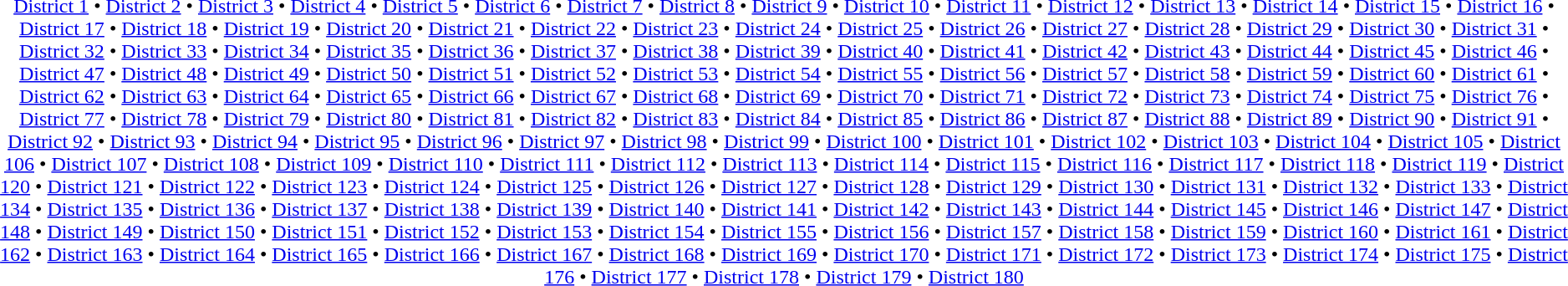<table id=toc class=toc summary=Contents>
<tr>
<td align=center><br><a href='#'>District 1</a> • <a href='#'>District 2</a> • <a href='#'>District 3</a> • <a href='#'>District 4</a> • <a href='#'>District 5</a> • <a href='#'>District 6</a> • <a href='#'>District 7</a> • <a href='#'>District 8</a> • <a href='#'>District 9</a> • <a href='#'>District 10</a> • <a href='#'>District 11</a> • <a href='#'>District 12</a> • <a href='#'>District 13</a> • <a href='#'>District 14</a> • <a href='#'>District 15</a> • <a href='#'>District 16</a> • <a href='#'>District 17</a> • <a href='#'>District 18</a> • <a href='#'>District 19</a> • <a href='#'>District 20</a> • <a href='#'>District 21</a> • <a href='#'>District 22</a> • <a href='#'>District 23</a> • <a href='#'>District 24</a> • <a href='#'>District 25</a> • <a href='#'>District 26</a> • <a href='#'>District 27</a> • <a href='#'>District 28</a> • <a href='#'>District 29</a> • <a href='#'>District 30</a> • <a href='#'>District 31</a> • <a href='#'>District 32</a> • <a href='#'>District 33</a> • <a href='#'>District 34</a> • <a href='#'>District 35</a> • <a href='#'>District 36</a> • <a href='#'>District 37</a> • <a href='#'>District 38</a> • <a href='#'>District 39</a> • <a href='#'>District 40</a> • <a href='#'>District 41</a> • <a href='#'>District 42</a> • <a href='#'>District 43</a> • <a href='#'>District 44</a> • <a href='#'>District 45</a> • <a href='#'>District 46</a> • <a href='#'>District 47</a> • <a href='#'>District 48</a> • <a href='#'>District 49</a> • <a href='#'>District 50</a> • <a href='#'>District 51</a> • <a href='#'>District 52</a> • <a href='#'>District 53</a> • <a href='#'>District 54</a> • <a href='#'>District 55</a> • <a href='#'>District 56</a> • <a href='#'>District 57</a> • <a href='#'>District 58</a> • <a href='#'>District 59</a> • <a href='#'>District 60</a> • <a href='#'>District 61</a> • <a href='#'>District 62</a> • <a href='#'>District 63</a> • <a href='#'>District 64</a> • <a href='#'>District 65</a> • <a href='#'>District 66</a> • <a href='#'>District 67</a> • <a href='#'>District 68</a> • <a href='#'>District 69</a> • <a href='#'>District 70</a> • <a href='#'>District 71</a> • <a href='#'>District 72</a> • <a href='#'>District 73</a> • <a href='#'>District 74</a> • <a href='#'>District 75</a> • <a href='#'>District 76</a> • <a href='#'>District 77</a> • <a href='#'>District 78</a> • <a href='#'>District 79</a> • <a href='#'>District 80</a> • <a href='#'>District 81</a> • <a href='#'>District 82</a> • <a href='#'>District 83</a> • <a href='#'>District 84</a> • <a href='#'>District 85</a> • <a href='#'>District 86</a> • <a href='#'>District 87</a> • <a href='#'>District 88</a> • <a href='#'>District 89</a> • <a href='#'>District 90</a> • <a href='#'>District 91</a> • <a href='#'>District 92</a> • <a href='#'>District 93</a> • <a href='#'>District 94</a> • <a href='#'>District 95</a> • <a href='#'>District 96</a> • <a href='#'>District 97</a> • <a href='#'>District 98</a> • <a href='#'>District 99</a> • <a href='#'>District 100</a> • <a href='#'>District 101</a> • <a href='#'>District 102</a> • <a href='#'>District 103</a> • <a href='#'>District 104</a> • <a href='#'>District 105</a> • <a href='#'>District 106</a> • <a href='#'>District 107</a> • <a href='#'>District 108</a> • <a href='#'>District 109</a> • <a href='#'>District 110</a> • <a href='#'>District 111</a> • <a href='#'>District 112</a> • <a href='#'>District 113</a> • <a href='#'>District 114</a> • <a href='#'>District 115</a> • <a href='#'>District 116</a> • <a href='#'>District 117</a> • <a href='#'>District 118</a> • <a href='#'>District 119</a> • <a href='#'>District 120</a> • <a href='#'>District 121</a> • <a href='#'>District 122</a> • <a href='#'>District 123</a> • <a href='#'>District 124</a> • <a href='#'>District 125</a> • <a href='#'>District 126</a> • <a href='#'>District 127</a> • <a href='#'>District 128</a> • <a href='#'>District 129</a> • <a href='#'>District 130</a> • <a href='#'>District 131</a> • <a href='#'>District 132</a> • <a href='#'>District 133</a> • <a href='#'>District 134</a> • <a href='#'>District 135</a> • <a href='#'>District 136</a> • <a href='#'>District 137</a> • <a href='#'>District 138</a> • <a href='#'>District 139</a> • <a href='#'>District 140</a> • <a href='#'>District 141</a> • <a href='#'>District 142</a> • <a href='#'>District 143</a> • <a href='#'>District 144</a> • <a href='#'>District 145</a> • <a href='#'>District 146</a> • <a href='#'>District 147</a> • <a href='#'>District 148</a> • <a href='#'>District 149</a> • <a href='#'>District 150</a> • <a href='#'>District 151</a> • <a href='#'>District 152</a> • <a href='#'>District 153</a> • <a href='#'>District 154</a> • <a href='#'>District 155</a> • <a href='#'>District 156</a> • <a href='#'>District 157</a> • <a href='#'>District 158</a> • <a href='#'>District 159</a> • <a href='#'>District 160</a> • <a href='#'>District 161</a> • <a href='#'>District 162</a> • <a href='#'>District 163</a> • <a href='#'>District 164</a> • <a href='#'>District 165</a> • <a href='#'>District 166</a> • <a href='#'>District 167</a> • <a href='#'>District 168</a> • <a href='#'>District 169</a> • <a href='#'>District 170</a> • <a href='#'>District 171</a> • <a href='#'>District 172</a> • <a href='#'>District 173</a> • <a href='#'>District 174</a> • <a href='#'>District 175</a> • <a href='#'>District 176</a> • <a href='#'>District 177</a> • <a href='#'>District 178</a> • <a href='#'>District 179</a> • <a href='#'>District 180</a></td>
</tr>
</table>
